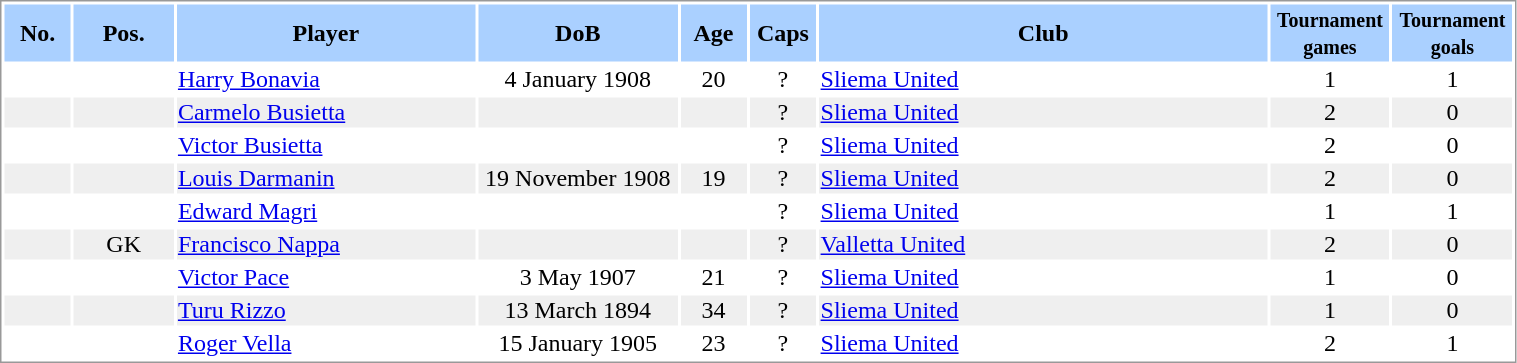<table border="0" width="80%" style="border: 1px solid #999; background-color:#FFFFFF; text-align:center">
<tr align="center" bgcolor="#AAD0FF">
<th width=4%>No.</th>
<th width=6%>Pos.</th>
<th width=18%>Player</th>
<th width=12%>DoB</th>
<th width=4%>Age</th>
<th width=4%>Caps</th>
<th width=27%>Club</th>
<th width=6%><small>Tournament<br>games</small></th>
<th width=6%><small>Tournament<br>goals</small></th>
</tr>
<tr>
<td></td>
<td></td>
<td align="left"><a href='#'>Harry Bonavia</a></td>
<td>4 January 1908</td>
<td>20</td>
<td>?</td>
<td align="left"> <a href='#'>Sliema United</a></td>
<td>1</td>
<td>1</td>
</tr>
<tr bgcolor="#EFEFEF">
<td></td>
<td></td>
<td align="left"><a href='#'>Carmelo Busietta</a></td>
<td></td>
<td></td>
<td>?</td>
<td align="left"> <a href='#'>Sliema United</a></td>
<td>2</td>
<td>0</td>
</tr>
<tr>
<td></td>
<td></td>
<td align="left"><a href='#'>Victor Busietta</a></td>
<td></td>
<td></td>
<td>?</td>
<td align="left"> <a href='#'>Sliema United</a></td>
<td>2</td>
<td>0</td>
</tr>
<tr bgcolor="#EFEFEF">
<td></td>
<td></td>
<td align="left"><a href='#'>Louis Darmanin</a></td>
<td>19 November 1908</td>
<td>19</td>
<td>?</td>
<td align="left"> <a href='#'>Sliema United</a></td>
<td>2</td>
<td>0</td>
</tr>
<tr>
<td></td>
<td></td>
<td align="left"><a href='#'>Edward Magri</a></td>
<td></td>
<td></td>
<td>?</td>
<td align="left"> <a href='#'>Sliema United</a></td>
<td>1</td>
<td>1</td>
</tr>
<tr bgcolor="#EFEFEF">
<td></td>
<td>GK</td>
<td align="left"><a href='#'>Francisco Nappa</a></td>
<td></td>
<td></td>
<td>?</td>
<td align="left"> <a href='#'>Valletta United</a></td>
<td>2</td>
<td>0</td>
</tr>
<tr>
<td></td>
<td></td>
<td align="left"><a href='#'>Victor Pace</a></td>
<td>3 May 1907</td>
<td>21</td>
<td>?</td>
<td align="left"> <a href='#'>Sliema United</a></td>
<td>1</td>
<td>0</td>
</tr>
<tr bgcolor="#EFEFEF">
<td></td>
<td></td>
<td align="left"><a href='#'>Turu Rizzo</a></td>
<td>13 March 1894</td>
<td>34</td>
<td>?</td>
<td align="left"> <a href='#'>Sliema United</a></td>
<td>1</td>
<td>0</td>
</tr>
<tr>
<td></td>
<td></td>
<td align="left"><a href='#'>Roger Vella</a></td>
<td>15 January 1905</td>
<td>23</td>
<td>?</td>
<td align="left"> <a href='#'>Sliema United</a></td>
<td>2</td>
<td>1</td>
</tr>
</table>
